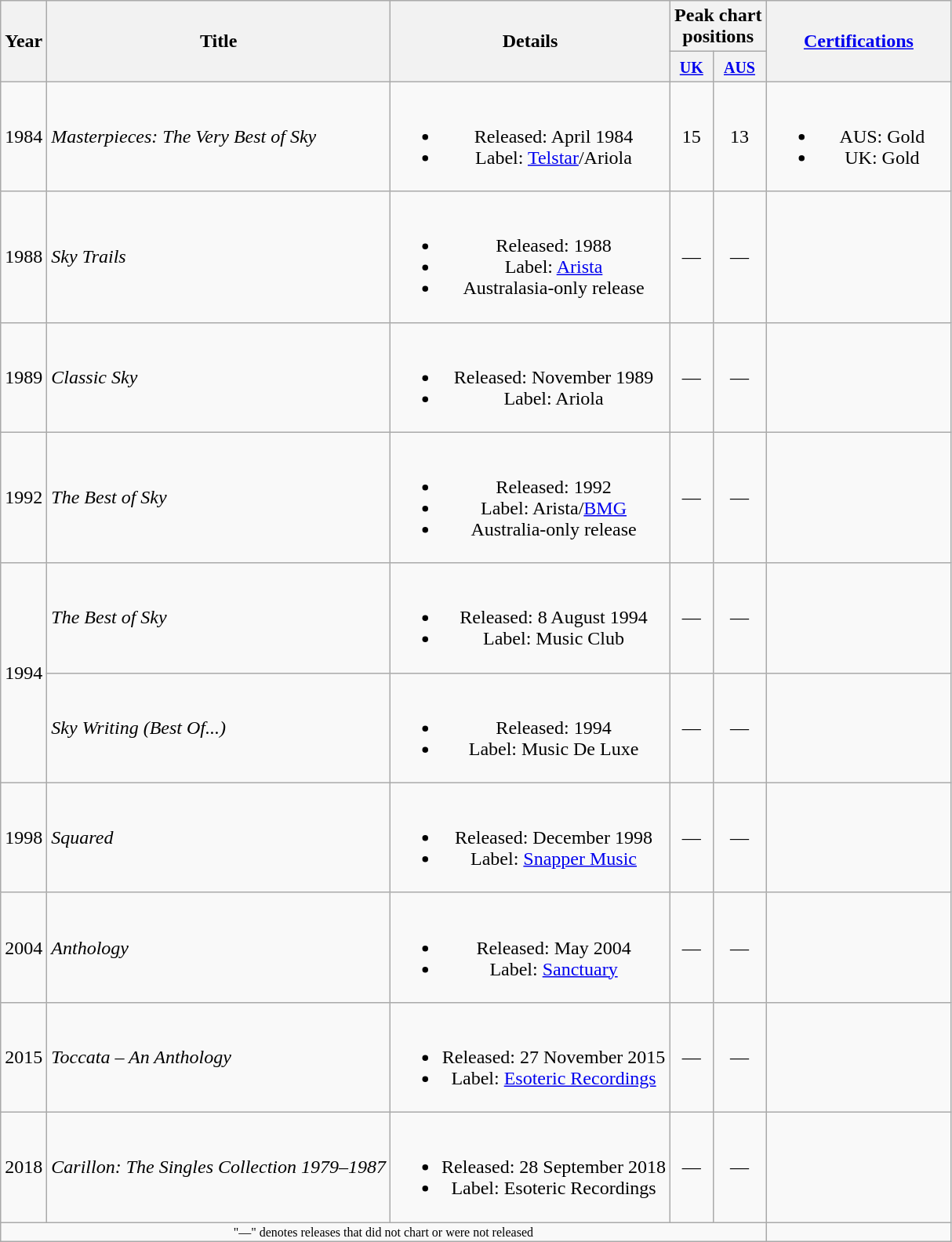<table class="wikitable" style="text-align:center">
<tr>
<th rowspan="2">Year</th>
<th rowspan="2">Title</th>
<th rowspan="2">Details</th>
<th colspan="2">Peak chart<br>positions</th>
<th rowspan="2" style="width:150px;"><a href='#'>Certifications</a><br></th>
</tr>
<tr>
<th><small><a href='#'>UK</a></small><br></th>
<th><small><a href='#'>AUS</a></small><br></th>
</tr>
<tr>
<td>1984</td>
<td align="left"><em>Masterpieces: The Very Best of Sky</em></td>
<td><br><ul><li>Released: April 1984</li><li>Label: <a href='#'>Telstar</a>/Ariola</li></ul></td>
<td>15</td>
<td>13</td>
<td><br><ul><li>AUS: Gold</li><li>UK: Gold</li></ul></td>
</tr>
<tr>
<td>1988</td>
<td align="left"><em>Sky Trails</em></td>
<td><br><ul><li>Released: 1988</li><li>Label: <a href='#'>Arista</a></li><li>Australasia-only release</li></ul></td>
<td>—</td>
<td>—</td>
<td></td>
</tr>
<tr>
<td>1989</td>
<td align="left"><em>Classic Sky</em></td>
<td><br><ul><li>Released: November 1989</li><li>Label: Ariola</li></ul></td>
<td>—</td>
<td>—</td>
<td></td>
</tr>
<tr>
<td>1992</td>
<td align="left"><em>The Best of Sky</em></td>
<td><br><ul><li>Released: 1992</li><li>Label: Arista/<a href='#'>BMG</a></li><li>Australia-only release</li></ul></td>
<td>—</td>
<td>—</td>
<td></td>
</tr>
<tr>
<td rowspan="2">1994</td>
<td align="left"><em>The Best of Sky</em></td>
<td><br><ul><li>Released: 8 August 1994</li><li>Label: Music Club</li></ul></td>
<td>—</td>
<td>—</td>
<td></td>
</tr>
<tr>
<td align="left"><em>Sky Writing (Best Of...)</em></td>
<td><br><ul><li>Released: 1994</li><li>Label: Music De Luxe</li></ul></td>
<td>—</td>
<td>—</td>
<td></td>
</tr>
<tr>
<td>1998</td>
<td align="left"><em>Squared</em></td>
<td><br><ul><li>Released: December 1998</li><li>Label: <a href='#'>Snapper Music</a></li></ul></td>
<td>—</td>
<td>—</td>
<td></td>
</tr>
<tr>
<td>2004</td>
<td align="left"><em>Anthology</em></td>
<td><br><ul><li>Released: May 2004</li><li>Label: <a href='#'>Sanctuary</a></li></ul></td>
<td>—</td>
<td>—</td>
<td></td>
</tr>
<tr>
<td>2015</td>
<td align="left"><em>Toccata – An Anthology</em></td>
<td><br><ul><li>Released: 27 November 2015</li><li>Label: <a href='#'>Esoteric Recordings</a></li></ul></td>
<td>—</td>
<td>—</td>
<td></td>
</tr>
<tr>
<td>2018</td>
<td align="left"><em>Carillon: The Singles Collection 1979–1987</em></td>
<td><br><ul><li>Released: 28 September 2018</li><li>Label: Esoteric Recordings</li></ul></td>
<td>—</td>
<td>—</td>
<td></td>
</tr>
<tr>
<td colspan="5" style="font-size:8pt">"—" denotes releases that did not chart or were not released</td>
</tr>
</table>
